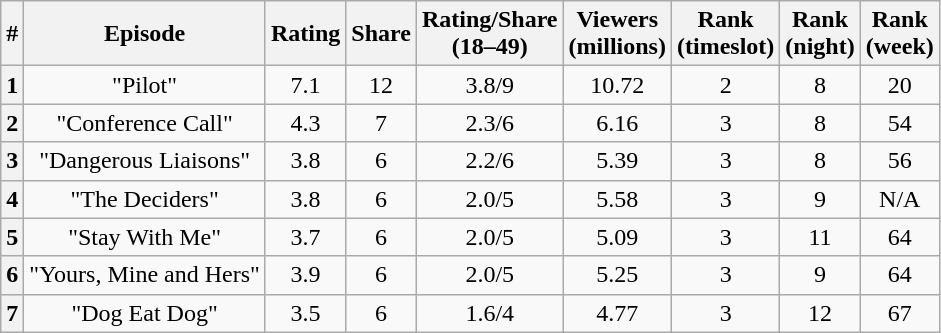<table class="wikitable sortable">
<tr>
<th>#</th>
<th>Episode</th>
<th>Rating</th>
<th>Share</th>
<th>Rating/Share<br>(18–49)</th>
<th>Viewers<br>(millions)</th>
<th>Rank<br>(timeslot)</th>
<th>Rank<br>(night)</th>
<th>Rank<br>(week)</th>
</tr>
<tr style="text-align: center;">
<th>1</th>
<td>"Pilot"</td>
<td>7.1</td>
<td>12</td>
<td>3.8/9</td>
<td>10.72</td>
<td>2</td>
<td>8</td>
<td>20</td>
</tr>
<tr style="text-align: center;">
<th>2</th>
<td>"Conference Call"</td>
<td>4.3</td>
<td>7</td>
<td>2.3/6</td>
<td>6.16</td>
<td>3</td>
<td>8</td>
<td>54</td>
</tr>
<tr style="text-align: center;">
<th>3</th>
<td>"Dangerous Liaisons"</td>
<td>3.8</td>
<td>6</td>
<td>2.2/6</td>
<td>5.39</td>
<td>3</td>
<td>8</td>
<td>56</td>
</tr>
<tr style="text-align: center;">
<th>4</th>
<td>"The Deciders"</td>
<td>3.8</td>
<td>6</td>
<td>2.0/5</td>
<td>5.58</td>
<td>3</td>
<td>9</td>
<td>N/A</td>
</tr>
<tr style="text-align: center;">
<th>5</th>
<td>"Stay With Me"</td>
<td>3.7</td>
<td>6</td>
<td>2.0/5</td>
<td>5.09</td>
<td>3</td>
<td>11</td>
<td>64</td>
</tr>
<tr style="text-align: center;">
<th>6</th>
<td>"Yours, Mine and Hers"</td>
<td>3.9</td>
<td>6</td>
<td>2.0/5</td>
<td>5.25</td>
<td>3</td>
<td>9</td>
<td>64</td>
</tr>
<tr style="text-align: center;">
<th>7</th>
<td>"Dog Eat Dog"</td>
<td>3.5</td>
<td>6</td>
<td>1.6/4</td>
<td>4.77</td>
<td>3</td>
<td>12</td>
<td>67</td>
</tr>
</table>
